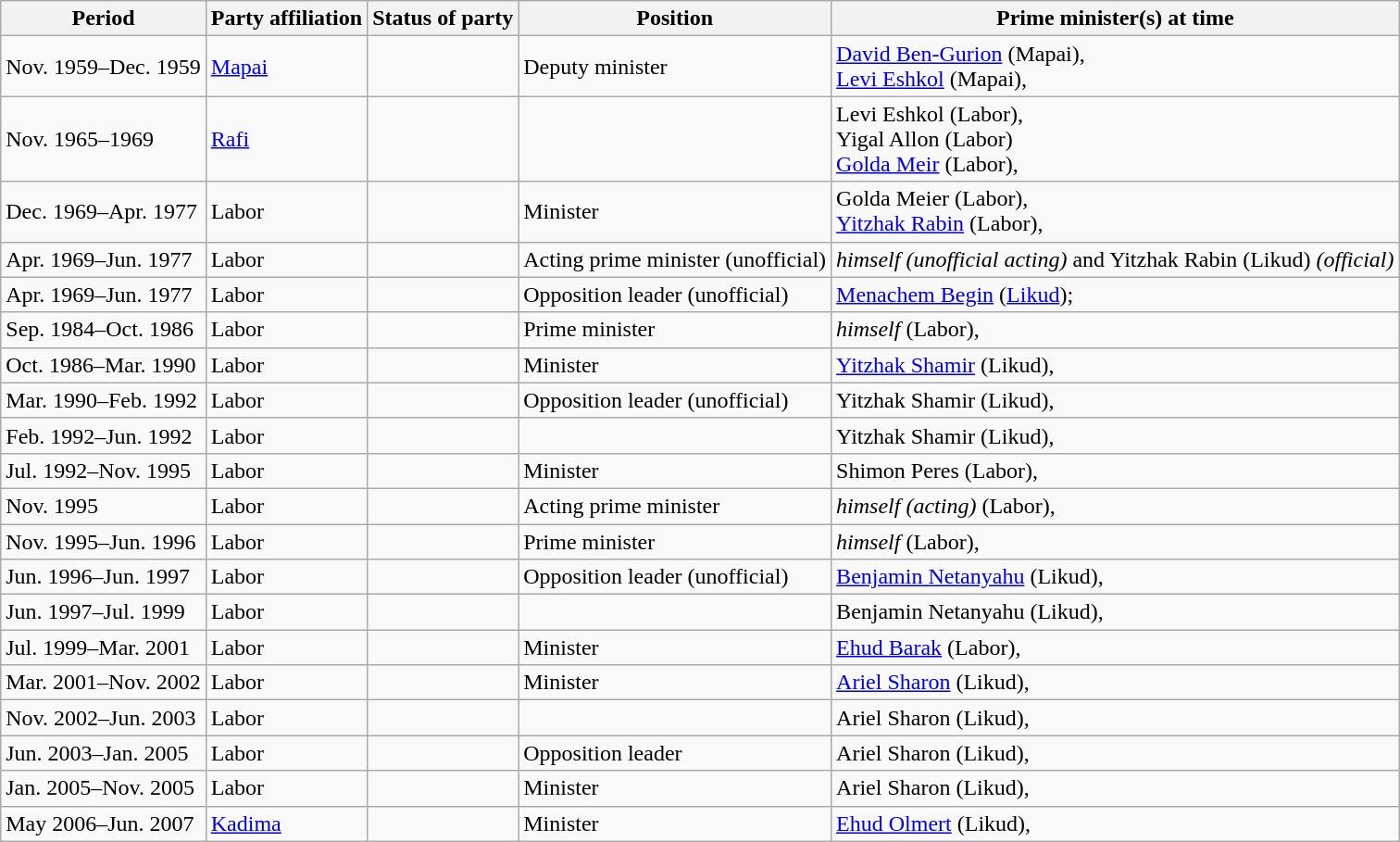<table class="wikitable">
<tr>
<th>Period</th>
<th>Party affiliation</th>
<th>Status of party</th>
<th>Position</th>
<th>Prime minister(s) at time</th>
</tr>
<tr>
<td>Nov. 1959–Dec. 1959</td>
<td><a href='#'>Mapai</a></td>
<td></td>
<td>Deputy minister</td>
<td><a href='#'>David Ben-Gurion</a> (Mapai), <br><a href='#'>Levi Eshkol</a> (Mapai), </td>
</tr>
<tr>
<td>Nov. 1965–1969</td>
<td><a href='#'>Rafi</a></td>
<td></td>
<td></td>
<td>Levi Eshkol (Labor), <br>Yigal Allon (Labor) <br><a href='#'>Golda Meir</a> (Labor), </td>
</tr>
<tr>
<td>Dec. 1969–Apr. 1977</td>
<td>Labor</td>
<td></td>
<td>Minister</td>
<td>Golda Meier (Labor), <br><a href='#'>Yitzhak Rabin</a> (Labor), </td>
</tr>
<tr>
<td>Apr. 1969–Jun. 1977</td>
<td>Labor<br></td>
<td></td>
<td>Acting prime minister (unofficial)</td>
<td><em>himself (unofficial acting)</em> and Yitzhak Rabin (Likud) <em>(official)</em>  </td>
</tr>
<tr>
<td>Apr. 1969–Jun. 1977</td>
<td>Labor<br></td>
<td></td>
<td>Opposition leader (unofficial)</td>
<td><a href='#'>Menachem Begin</a> (<a href='#'>Likud</a>); </td>
</tr>
<tr>
<td>Sep. 1984–Oct. 1986</td>
<td>Labor<br></td>
<td></td>
<td>Prime minister</td>
<td><em>himself</em> (Labor), </td>
</tr>
<tr>
<td>Oct. 1986–Mar. 1990</td>
<td>Labor<br></td>
<td></td>
<td>Minister</td>
<td><a href='#'>Yitzhak Shamir</a> (Likud), </td>
</tr>
<tr>
<td>Mar. 1990–Feb. 1992</td>
<td>Labor<br></td>
<td></td>
<td>Opposition leader (unofficial)</td>
<td>Yitzhak Shamir (Likud), </td>
</tr>
<tr>
<td>Feb. 1992–Jun. 1992</td>
<td>Labor</td>
<td></td>
<td></td>
<td>Yitzhak Shamir (Likud), </td>
</tr>
<tr>
<td>Jul. 1992–Nov. 1995</td>
<td>Labor</td>
<td></td>
<td>Minister</td>
<td>Shimon Peres (Labor), </td>
</tr>
<tr>
<td>Nov. 1995</td>
<td>Labor</td>
<td></td>
<td>Acting prime minister</td>
<td><em>himself (acting)</em> (Labor), </td>
</tr>
<tr>
<td>Nov. 1995–Jun. 1996</td>
<td>Labor </td>
<td></td>
<td>Prime minister</td>
<td><em>himself</em> (Labor), </td>
</tr>
<tr>
<td>Jun. 1996–Jun. 1997</td>
<td>Labor </td>
<td></td>
<td>Opposition leader (unofficial)</td>
<td><a href='#'>Benjamin Netanyahu</a> (Likud), </td>
</tr>
<tr>
<td>Jun. 1997–Jul. 1999</td>
<td>Labor</td>
<td></td>
<td></td>
<td>Benjamin Netanyahu (Likud), </td>
</tr>
<tr>
<td>Jul. 1999–Mar. 2001</td>
<td>Labor</td>
<td></td>
<td>Minister</td>
<td><a href='#'>Ehud Barak</a> (Labor), </td>
</tr>
<tr>
<td>Mar. 2001–Nov. 2002</td>
<td>Labor</td>
<td></td>
<td>Minister</td>
<td><a href='#'>Ariel Sharon</a> (Likud), </td>
</tr>
<tr>
<td>Nov. 2002–Jun. 2003</td>
<td>Labor</td>
<td></td>
<td></td>
<td>Ariel Sharon (Likud), </td>
</tr>
<tr>
<td>Jun. 2003–Jan. 2005</td>
<td>Labor<br></td>
<td></td>
<td>Opposition leader</td>
<td>Ariel Sharon (Likud), </td>
</tr>
<tr>
<td>Jan. 2005–Nov. 2005</td>
<td>Labor<br></td>
<td></td>
<td>Minister</td>
<td>Ariel Sharon (Likud), </td>
</tr>
<tr>
<td>May 2006–Jun. 2007</td>
<td><a href='#'>Kadima</a></td>
<td></td>
<td>Minister</td>
<td><a href='#'>Ehud Olmert</a> (Likud), </td>
</tr>
</table>
